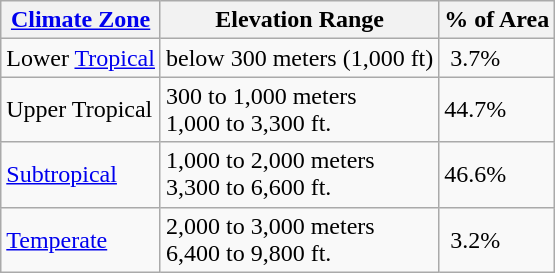<table class="wikitable">
<tr>
<th><a href='#'>Climate Zone</a></th>
<th>Elevation Range</th>
<th>% of Area</th>
</tr>
<tr>
<td>Lower <a href='#'>Tropical</a></td>
<td>below 300 meters (1,000 ft)</td>
<td> 3.7%</td>
</tr>
<tr>
<td>Upper Tropical</td>
<td>300 to 1,000 meters<br>1,000 to 3,300 ft.</td>
<td>44.7%</td>
</tr>
<tr>
<td><a href='#'>Subtropical</a></td>
<td>1,000 to 2,000 meters<br>3,300 to 6,600 ft.</td>
<td>46.6%</td>
</tr>
<tr>
<td><a href='#'>Temperate</a></td>
<td>2,000 to 3,000 meters<br>6,400 to 9,800 ft.</td>
<td> 3.2%</td>
</tr>
</table>
